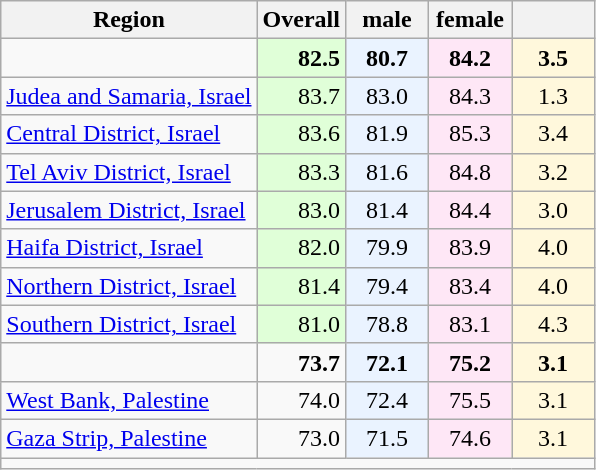<table class="wikitable sortable plainrowheaders" style="text-align:right;">
<tr>
<th>Region</th>
<th>Overall</th>
<th style="vertical-align:middle;width:3em;">male</th>
<th style="vertical-align:middle;width:3em;">female</th>
<th style="vertical-align:middle;width:3em;"></th>
</tr>
<tr class="static-row-header">
<td style="text-align:left;"><strong></strong></td>
<td style="background:#e0ffd8;"><strong>82.5</strong></td>
<td style="text-align:center;background:#eaf3ff;"><strong>80.7</strong></td>
<td style="text-align:center;background:#fee7f6;"><strong>84.2</strong></td>
<td style="text-align:center;background:#fff8dc;"><strong>3.5</strong></td>
</tr>
<tr>
<td style="text-align:left;"><a href='#'>Judea and Samaria, Israel</a> </td>
<td style="background:#e0ffd8;">83.7</td>
<td style="text-align:center;background:#eaf3ff;">83.0</td>
<td style="text-align:center;background:#fee7f6;">84.3</td>
<td style="text-align:center;background:#fff8dc;">1.3</td>
</tr>
<tr>
<td style="text-align:left;"><a href='#'>Central District, Israel</a></td>
<td style="background:#e0ffd8;">83.6</td>
<td style="text-align:center;background:#eaf3ff;">81.9</td>
<td style="text-align:center;background:#fee7f6;">85.3</td>
<td style="text-align:center;background:#fff8dc;">3.4</td>
</tr>
<tr>
<td style="text-align:left;"><a href='#'>Tel Aviv District, Israel</a></td>
<td style="background:#e0ffd8;">83.3</td>
<td style="text-align:center;background:#eaf3ff;">81.6</td>
<td style="text-align:center;background:#fee7f6;">84.8</td>
<td style="text-align:center;background:#fff8dc;">3.2</td>
</tr>
<tr>
<td style="text-align:left;"><a href='#'>Jerusalem District, Israel</a></td>
<td style="background:#e0ffd8;">83.0</td>
<td style="text-align:center;background:#eaf3ff;">81.4</td>
<td style="text-align:center;background:#fee7f6;">84.4</td>
<td style="text-align:center;background:#fff8dc;">3.0</td>
</tr>
<tr>
<td style="text-align:left;"><a href='#'>Haifa District, Israel</a></td>
<td style="background:#e0ffd8;">82.0</td>
<td style="text-align:center;background:#eaf3ff;">79.9</td>
<td style="text-align:center;background:#fee7f6;">83.9</td>
<td style="text-align:center;background:#fff8dc;">4.0</td>
</tr>
<tr>
<td style="text-align:left;"><a href='#'>Northern District, Israel</a></td>
<td style="background:#e0ffd8;">81.4</td>
<td style="text-align:center;background:#eaf3ff;">79.4</td>
<td style="text-align:center;background:#fee7f6;">83.4</td>
<td style="text-align:center;background:#fff8dc;">4.0</td>
</tr>
<tr>
<td style="text-align:left;"><a href='#'>Southern District, Israel</a></td>
<td style="background:#e0ffd8;">81.0</td>
<td style="text-align:center;background:#eaf3ff;">78.8</td>
<td style="text-align:center;background:#fee7f6;">83.1</td>
<td style="text-align:center;background:#fff8dc;">4.3</td>
</tr>
<tr class="static-row-header">
<td style="text-align:left;"><strong></strong></td>
<td><strong>73.7</strong></td>
<td style="text-align:center;background:#eaf3ff;"><strong>72.1</strong></td>
<td style="text-align:center;background:#fee7f6;"><strong>75.2</strong></td>
<td style="text-align:center;background:#fff8dc;"><strong>3.1</strong></td>
</tr>
<tr>
<td style="text-align:left;"><a href='#'>West Bank, Palestine</a></td>
<td>74.0</td>
<td style="text-align:center;background:#eaf3ff;">72.4</td>
<td style="text-align:center;background:#fee7f6;">75.5</td>
<td style="text-align:center;background:#fff8dc;">3.1</td>
</tr>
<tr>
<td style="text-align:left;"><a href='#'>Gaza Strip, Palestine</a></td>
<td>73.0</td>
<td style="text-align:center;background:#eaf3ff;">71.5</td>
<td style="text-align:center;background:#fee7f6;">74.6</td>
<td style="text-align:center;background:#fff8dc;">3.1</td>
</tr>
<tr>
<td colspan="5"></td>
</tr>
</table>
